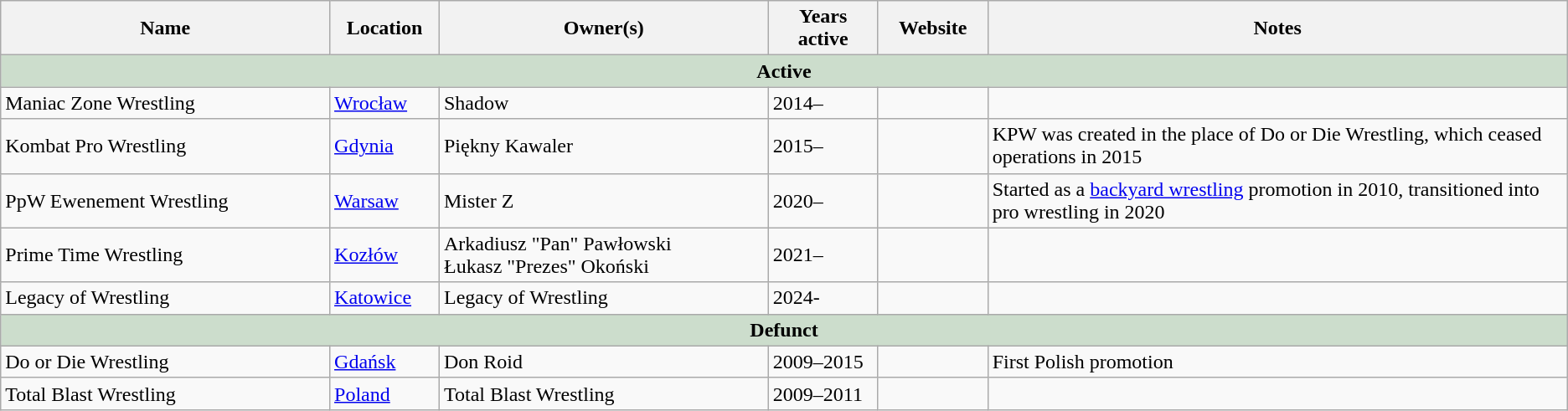<table class="wikitable sortable" style="text-align: left;">
<tr>
<th width="21%">Name</th>
<th width="7%">Location</th>
<th width="21%">Owner(s)</th>
<th width="7%">Years active</th>
<th width="7%">Website</th>
<th width="55%">Notes</th>
</tr>
<tr>
<td colspan=6 style="background: #ccddcc;" align=center><strong>Active</strong></td>
</tr>
<tr>
<td>Maniac Zone Wrestling</td>
<td><a href='#'>Wrocław</a></td>
<td>Shadow</td>
<td>2014–</td>
<td></td>
<td></td>
</tr>
<tr>
<td>Kombat Pro Wrestling</td>
<td><a href='#'>Gdynia</a></td>
<td>Piękny Kawaler</td>
<td>2015–</td>
<td></td>
<td>KPW was created in the place of Do or Die Wrestling, which ceased operations in 2015</td>
</tr>
<tr>
<td>PpW Ewenement Wrestling</td>
<td><a href='#'>Warsaw</a></td>
<td>Mister Z</td>
<td>2020–</td>
<td></td>
<td>Started as a <a href='#'>backyard wrestling</a> promotion in 2010, transitioned into pro wrestling in 2020</td>
</tr>
<tr>
<td>Prime Time Wrestling</td>
<td><a href='#'>Kozłów</a></td>
<td>Arkadiusz "Pan" Pawłowski<br>Łukasz "Prezes" Okoński</td>
<td>2021–</td>
<td> </td>
<td></td>
</tr>
<tr>
<td>Legacy of Wrestling</td>
<td><a href='#'>Katowice</a></td>
<td>Legacy of Wrestling</td>
<td>2024-</td>
<td></td>
<td></td>
</tr>
<tr>
<td colspan=7 style="background: #ccddcc;" align=center><strong>Defunct</strong></td>
</tr>
<tr>
<td>Do or Die Wrestling</td>
<td><a href='#'>Gdańsk</a></td>
<td>Don Roid</td>
<td>2009–2015</td>
<td></td>
<td>First Polish promotion</td>
</tr>
<tr>
<td>Total Blast Wrestling</td>
<td><a href='#'>Poland</a></td>
<td>Total Blast Wrestling</td>
<td>2009–2011</td>
<td></td>
<td></td>
</tr>
</table>
